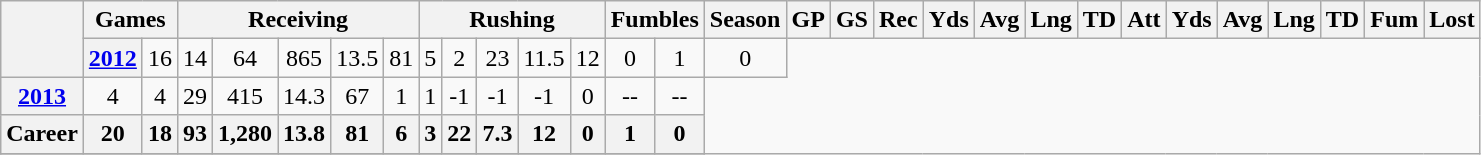<table class=wikitable style="text-align:center;">
<tr>
<th rowspan=2></th>
<th colspan="2">Games</th>
<th colspan=5>Receiving</th>
<th colspan=5>Rushing</th>
<th colspan=2>Fumbles</th>
<th>Season</th>
<th>GP</th>
<th>GS</th>
<th>Rec</th>
<th>Yds</th>
<th>Avg</th>
<th>Lng</th>
<th>TD</th>
<th>Att</th>
<th>Yds</th>
<th>Avg</th>
<th>Lng</th>
<th>TD</th>
<th>Fum</th>
<th>Lost</th>
</tr>
<tr>
<th><a href='#'>2012</a></th>
<td>16</td>
<td>14</td>
<td>64</td>
<td>865</td>
<td>13.5</td>
<td>81</td>
<td>5</td>
<td>2</td>
<td>23</td>
<td>11.5</td>
<td>12</td>
<td>0</td>
<td>1</td>
<td>0</td>
</tr>
<tr>
<th><a href='#'>2013</a></th>
<td>4</td>
<td>4</td>
<td>29</td>
<td>415</td>
<td>14.3</td>
<td>67</td>
<td>1</td>
<td>1</td>
<td>-1</td>
<td>-1</td>
<td>-1</td>
<td>0</td>
<td>--</td>
<td>--</td>
</tr>
<tr>
<th>Career</th>
<th>20</th>
<th>18</th>
<th>93</th>
<th>1,280</th>
<th>13.8</th>
<th>81</th>
<th>6</th>
<th>3</th>
<th>22</th>
<th>7.3</th>
<th>12</th>
<th>0</th>
<th>1</th>
<th>0</th>
</tr>
<tr>
</tr>
</table>
